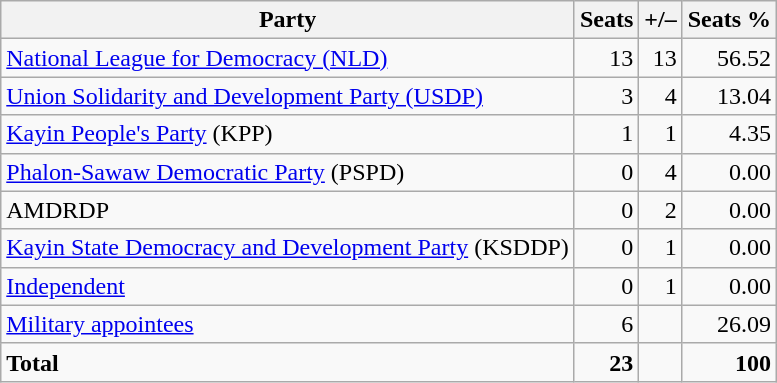<table class=wikitable style=text-align:right>
<tr>
<th>Party</th>
<th>Seats</th>
<th>+/–</th>
<th>Seats %</th>
</tr>
<tr>
<td align=left><a href='#'>National League for Democracy (NLD)</a></td>
<td>13</td>
<td>13</td>
<td>56.52</td>
</tr>
<tr>
<td align=left><a href='#'>Union Solidarity and Development Party (USDP)</a></td>
<td>3</td>
<td>4</td>
<td>13.04</td>
</tr>
<tr>
<td align=left><a href='#'>Kayin People's Party</a> (KPP)</td>
<td>1</td>
<td>1</td>
<td>4.35</td>
</tr>
<tr>
<td align=left><a href='#'>Phalon-Sawaw Democratic Party</a> (PSPD)</td>
<td>0</td>
<td>4</td>
<td>0.00</td>
</tr>
<tr>
<td align=left>AMDRDP</td>
<td>0</td>
<td>2</td>
<td>0.00</td>
</tr>
<tr>
<td align=left><a href='#'>Kayin State Democracy and Development Party</a> (KSDDP)</td>
<td>0</td>
<td>1</td>
<td>0.00</td>
</tr>
<tr>
<td align=left><a href='#'>Independent</a></td>
<td>0</td>
<td>1</td>
<td>0.00</td>
</tr>
<tr>
<td align=left><a href='#'>Military appointees</a></td>
<td>6</td>
<td></td>
<td>26.09</td>
</tr>
<tr>
<td align=left><strong>Total</strong></td>
<td><strong>23</strong></td>
<td></td>
<td><strong>100</strong></td>
</tr>
</table>
